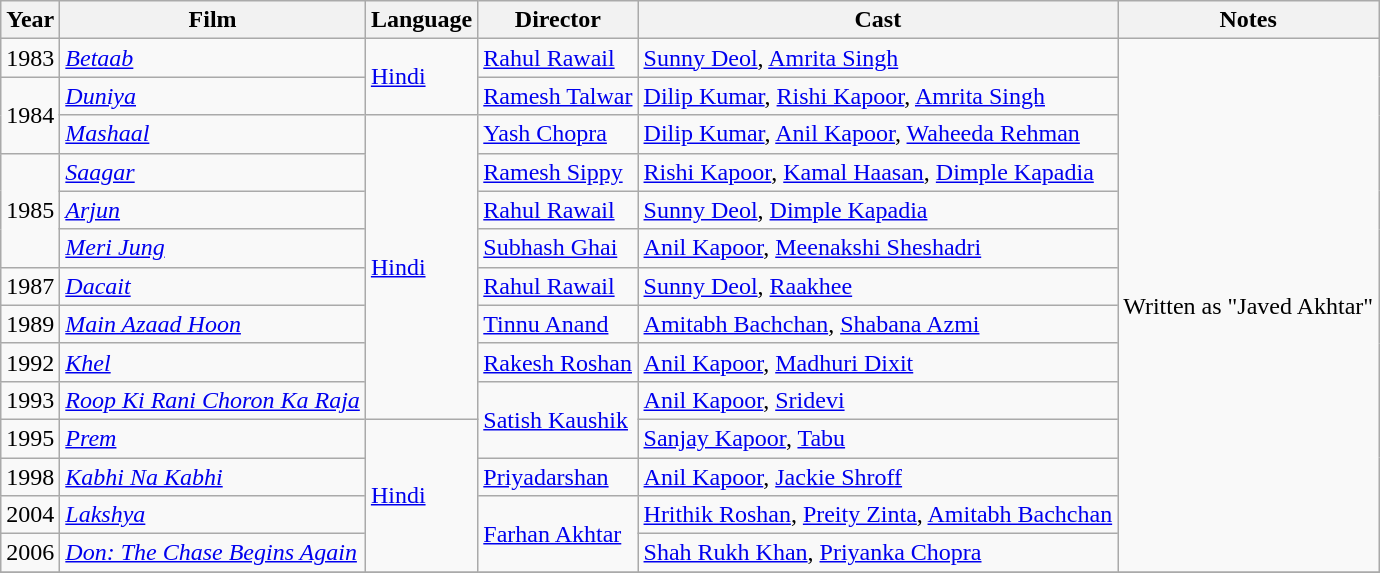<table class="wikitable sortable">
<tr>
<th>Year</th>
<th>Film</th>
<th>Language</th>
<th>Director</th>
<th>Cast</th>
<th>Notes</th>
</tr>
<tr>
<td>1983</td>
<td><em><a href='#'>Betaab</a></em></td>
<td rowspan="2"><a href='#'>Hindi</a></td>
<td><a href='#'>Rahul Rawail</a></td>
<td><a href='#'>Sunny Deol</a>, <a href='#'>Amrita Singh</a></td>
<td rowspan="14">Written as "Javed Akhtar"</td>
</tr>
<tr>
<td rowspan="2">1984</td>
<td><em><a href='#'>Duniya</a></em></td>
<td><a href='#'>Ramesh Talwar</a></td>
<td><a href='#'>Dilip Kumar</a>, <a href='#'>Rishi Kapoor</a>, <a href='#'>Amrita Singh</a></td>
</tr>
<tr>
<td><em><a href='#'>Mashaal</a></em></td>
<td rowspan="8"><a href='#'>Hindi</a></td>
<td><a href='#'>Yash Chopra</a></td>
<td><a href='#'>Dilip Kumar</a>, <a href='#'>Anil Kapoor</a>, <a href='#'>Waheeda Rehman</a></td>
</tr>
<tr>
<td rowspan="3">1985</td>
<td><em><a href='#'>Saagar</a></em></td>
<td><a href='#'>Ramesh Sippy</a></td>
<td><a href='#'>Rishi Kapoor</a>, <a href='#'>Kamal Haasan</a>, <a href='#'>Dimple Kapadia</a></td>
</tr>
<tr>
<td><em><a href='#'>Arjun</a></em></td>
<td><a href='#'>Rahul Rawail</a></td>
<td><a href='#'>Sunny Deol</a>, <a href='#'>Dimple Kapadia</a></td>
</tr>
<tr>
<td><em><a href='#'>Meri Jung</a></em></td>
<td><a href='#'>Subhash Ghai</a></td>
<td><a href='#'>Anil Kapoor</a>, <a href='#'>Meenakshi Sheshadri</a></td>
</tr>
<tr>
<td>1987</td>
<td><em><a href='#'>Dacait</a></em></td>
<td><a href='#'>Rahul Rawail</a></td>
<td><a href='#'>Sunny Deol</a>, <a href='#'>Raakhee</a></td>
</tr>
<tr>
<td>1989</td>
<td><em><a href='#'>Main Azaad Hoon</a></em></td>
<td><a href='#'>Tinnu Anand</a></td>
<td><a href='#'>Amitabh Bachchan</a>, <a href='#'>Shabana Azmi</a></td>
</tr>
<tr>
<td>1992</td>
<td><em><a href='#'>Khel</a></em></td>
<td><a href='#'>Rakesh Roshan</a></td>
<td><a href='#'>Anil Kapoor</a>, <a href='#'>Madhuri Dixit</a></td>
</tr>
<tr>
<td>1993</td>
<td><em><a href='#'>Roop Ki Rani Choron Ka Raja</a></em></td>
<td rowspan="2"><a href='#'>Satish Kaushik</a></td>
<td><a href='#'>Anil Kapoor</a>, <a href='#'>Sridevi</a></td>
</tr>
<tr>
<td>1995</td>
<td><em><a href='#'>Prem</a></em></td>
<td rowspan="4"><a href='#'>Hindi</a></td>
<td><a href='#'>Sanjay Kapoor</a>, <a href='#'>Tabu</a></td>
</tr>
<tr>
<td>1998</td>
<td><em><a href='#'>Kabhi Na Kabhi</a></em></td>
<td><a href='#'>Priyadarshan</a></td>
<td><a href='#'>Anil Kapoor</a>, <a href='#'>Jackie Shroff</a></td>
</tr>
<tr>
<td>2004</td>
<td><em><a href='#'>Lakshya</a></em></td>
<td rowspan="2"><a href='#'>Farhan Akhtar</a></td>
<td><a href='#'>Hrithik Roshan</a>, <a href='#'>Preity Zinta</a>, <a href='#'>Amitabh Bachchan</a></td>
</tr>
<tr>
<td>2006</td>
<td><em><a href='#'>Don: The Chase Begins Again</a></em></td>
<td><a href='#'>Shah Rukh Khan</a>, <a href='#'>Priyanka Chopra</a></td>
</tr>
<tr>
</tr>
</table>
